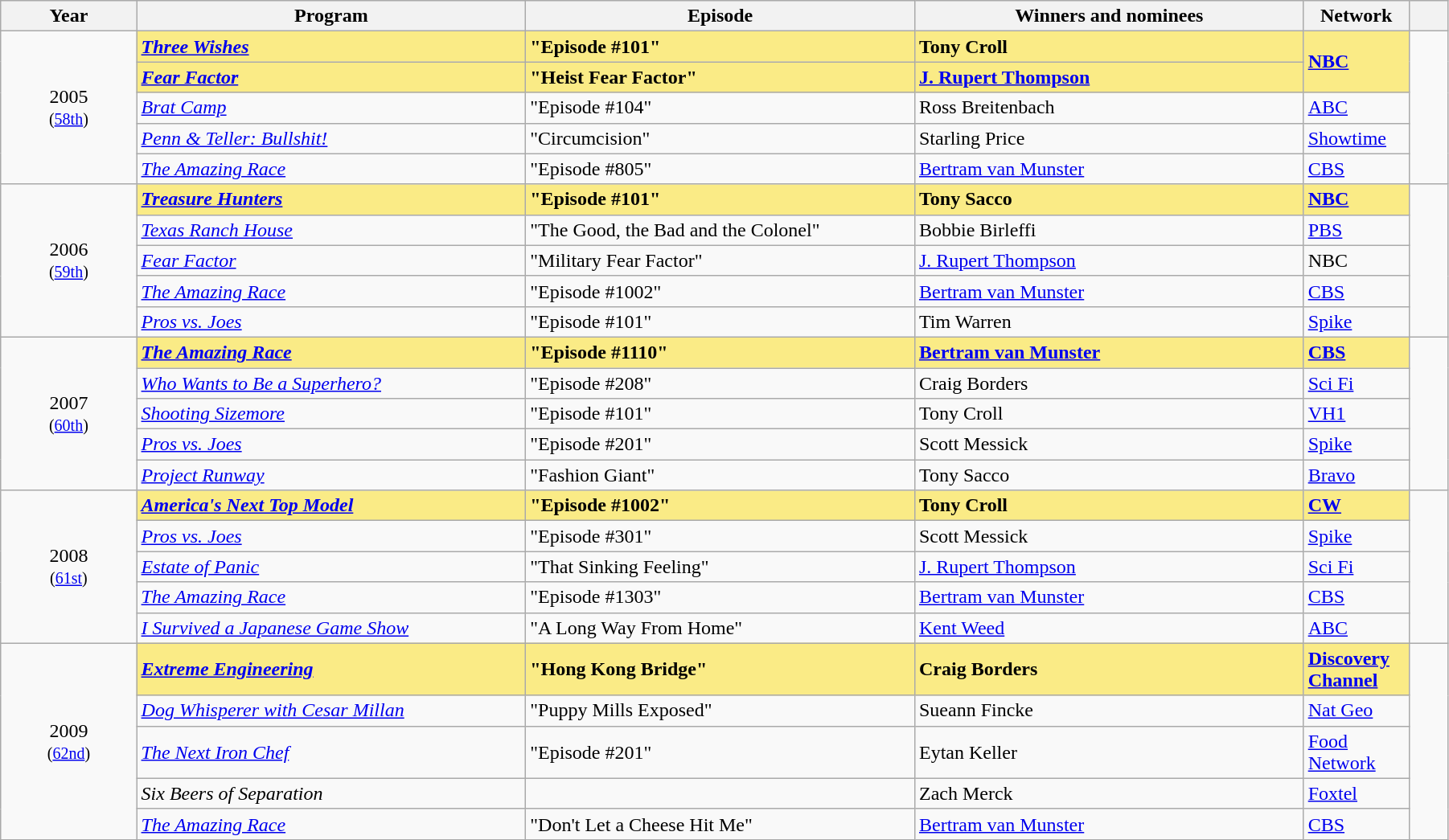<table class="wikitable" width="95%" cellpadding="5">
<tr>
<th width="7%">Year</th>
<th width="20%">Program</th>
<th width="20%">Episode</th>
<th width="20%">Winners and nominees</th>
<th width="3%">Network</th>
<th width="2%"></th>
</tr>
<tr>
<td rowspan="5" style="text-align:center;">2005<br><small>(<a href='#'>58th</a>)</small></td>
<td style="background:#FAEB86;"><strong><em><a href='#'>Three Wishes</a></em></strong></td>
<td style="background:#FAEB86;"><strong>"Episode #101"</strong></td>
<td style="background:#FAEB86;"><strong>Tony Croll</strong></td>
<td rowspan="2" style="background:#FAEB86;"><strong><a href='#'>NBC</a></strong></td>
<td rowspan="5" style="text-align:center;"></td>
</tr>
<tr>
<td style="background:#FAEB86;"><strong><em><a href='#'>Fear Factor</a></em></strong></td>
<td style="background:#FAEB86;"><strong>"Heist Fear Factor"</strong></td>
<td style="background:#FAEB86;"><strong><a href='#'>J. Rupert Thompson</a></strong></td>
</tr>
<tr>
<td><em><a href='#'>Brat Camp</a></em></td>
<td>"Episode #104"</td>
<td>Ross Breitenbach</td>
<td><a href='#'>ABC</a></td>
</tr>
<tr>
<td><em><a href='#'>Penn & Teller: Bullshit!</a></em></td>
<td>"Circumcision"</td>
<td>Starling Price</td>
<td><a href='#'>Showtime</a></td>
</tr>
<tr>
<td><em><a href='#'>The Amazing Race</a></em></td>
<td>"Episode #805"</td>
<td><a href='#'>Bertram van Munster</a></td>
<td><a href='#'>CBS</a></td>
</tr>
<tr>
<td rowspan="5" style="text-align:center;">2006<br><small>(<a href='#'>59th</a>)</small></td>
<td style="background:#FAEB86;"><strong><em><a href='#'>Treasure Hunters</a></em></strong></td>
<td style="background:#FAEB86;"><strong>"Episode #101"</strong></td>
<td style="background:#FAEB86;"><strong>Tony Sacco</strong></td>
<td style="background:#FAEB86;"><strong><a href='#'>NBC</a></strong></td>
<td rowspan="5" style="text-align:center;"></td>
</tr>
<tr>
<td><em><a href='#'>Texas Ranch House</a></em></td>
<td>"The Good, the Bad and the Colonel"</td>
<td>Bobbie Birleffi</td>
<td><a href='#'>PBS</a></td>
</tr>
<tr>
<td><em><a href='#'>Fear Factor</a></em></td>
<td>"Military Fear Factor"</td>
<td><a href='#'>J. Rupert Thompson</a></td>
<td>NBC</td>
</tr>
<tr>
<td><em><a href='#'>The Amazing Race</a></em></td>
<td>"Episode #1002"</td>
<td><a href='#'>Bertram van Munster</a></td>
<td><a href='#'>CBS</a></td>
</tr>
<tr>
<td><em><a href='#'>Pros vs. Joes</a></em></td>
<td>"Episode #101"</td>
<td>Tim Warren</td>
<td><a href='#'>Spike</a></td>
</tr>
<tr>
<td rowspan="5" style="text-align:center;">2007<br><small>(<a href='#'>60th</a>)</small></td>
<td style="background:#FAEB86;"><strong><em><a href='#'>The Amazing Race</a></em></strong></td>
<td style="background:#FAEB86;"><strong>"Episode #1110"</strong></td>
<td style="background:#FAEB86;"><strong><a href='#'>Bertram van Munster</a></strong></td>
<td style="background:#FAEB86;"><strong><a href='#'>CBS</a></strong></td>
<td rowspan="5" style="text-align:center;"></td>
</tr>
<tr>
<td><em><a href='#'>Who Wants to Be a Superhero?</a></em></td>
<td>"Episode #208"</td>
<td>Craig Borders</td>
<td><a href='#'>Sci Fi</a></td>
</tr>
<tr>
<td><em><a href='#'>Shooting Sizemore</a></em></td>
<td>"Episode #101"</td>
<td>Tony Croll</td>
<td><a href='#'>VH1</a></td>
</tr>
<tr>
<td><em><a href='#'>Pros vs. Joes</a></em></td>
<td>"Episode #201"</td>
<td>Scott Messick</td>
<td><a href='#'>Spike</a></td>
</tr>
<tr>
<td><em><a href='#'>Project Runway</a></em></td>
<td>"Fashion Giant"</td>
<td>Tony Sacco</td>
<td><a href='#'>Bravo</a></td>
</tr>
<tr>
<td rowspan="5" style="text-align:center;">2008<br><small>(<a href='#'>61st</a>)</small></td>
<td style="background:#FAEB86;"><strong><em><a href='#'>America's Next Top Model</a></em></strong></td>
<td style="background:#FAEB86;"><strong>"Episode #1002"</strong></td>
<td style="background:#FAEB86;"><strong>Tony Croll</strong></td>
<td style="background:#FAEB86;"><strong><a href='#'>CW</a></strong></td>
<td rowspan="5" style="text-align:center;"></td>
</tr>
<tr>
<td><em><a href='#'>Pros vs. Joes</a></em></td>
<td>"Episode #301"</td>
<td>Scott Messick</td>
<td><a href='#'>Spike</a></td>
</tr>
<tr>
<td><em><a href='#'>Estate of Panic</a></em></td>
<td>"That Sinking Feeling"</td>
<td><a href='#'>J. Rupert Thompson</a></td>
<td><a href='#'>Sci Fi</a></td>
</tr>
<tr>
<td><em><a href='#'>The Amazing Race</a></em></td>
<td>"Episode #1303"</td>
<td><a href='#'>Bertram van Munster</a></td>
<td><a href='#'>CBS</a></td>
</tr>
<tr>
<td><em><a href='#'>I Survived a Japanese Game Show</a></em></td>
<td>"A Long Way From Home"</td>
<td><a href='#'>Kent Weed</a></td>
<td><a href='#'>ABC</a></td>
</tr>
<tr>
<td rowspan="5" style="text-align:center;">2009<br><small>(<a href='#'>62nd</a>)</small></td>
<td style="background:#FAEB86;"><strong><em><a href='#'>Extreme Engineering</a></em></strong></td>
<td style="background:#FAEB86;"><strong>"Hong Kong Bridge"</strong></td>
<td style="background:#FAEB86;"><strong>Craig Borders</strong></td>
<td style="background:#FAEB86;"><strong><a href='#'>Discovery Channel</a></strong></td>
<td rowspan="5" style="text-align:center;"></td>
</tr>
<tr>
<td><em><a href='#'>Dog Whisperer with Cesar Millan</a></em></td>
<td>"Puppy Mills Exposed"</td>
<td>Sueann Fincke</td>
<td><a href='#'>Nat Geo</a></td>
</tr>
<tr>
<td><em><a href='#'>The Next Iron Chef</a></em></td>
<td>"Episode #201"</td>
<td>Eytan Keller</td>
<td><a href='#'>Food Network</a></td>
</tr>
<tr>
<td><em>Six Beers of Separation</em></td>
<td></td>
<td>Zach Merck</td>
<td><a href='#'>Foxtel</a></td>
</tr>
<tr>
<td><em><a href='#'>The Amazing Race</a></em></td>
<td>"Don't Let a Cheese Hit Me"</td>
<td><a href='#'>Bertram van Munster</a></td>
<td><a href='#'>CBS</a></td>
</tr>
</table>
